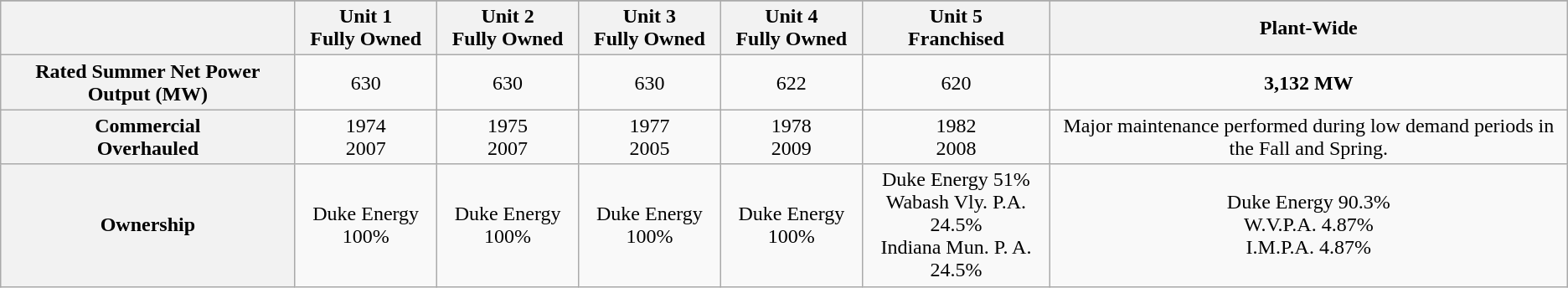<table class="wikitable"  style="text-align:center;">
<tr>
</tr>
<tr>
<th></th>
<th>Unit 1 <br> Fully Owned</th>
<th>Unit 2 <br> Fully Owned</th>
<th>Unit 3 <br> Fully Owned</th>
<th>Unit 4 <br> Fully Owned</th>
<th>Unit 5 <br> Franchised</th>
<th>Plant-Wide</th>
</tr>
<tr>
<th>Rated Summer Net Power Output (MW)</th>
<td>630</td>
<td>630</td>
<td>630</td>
<td>622</td>
<td>620</td>
<td><strong>3,132 MW</strong></td>
</tr>
<tr>
<th>Commercial <br> Overhauled</th>
<td>1974 <br> 2007</td>
<td>1975 <br> 2007</td>
<td>1977 <br> 2005</td>
<td>1978 <br> 2009</td>
<td>1982 <br> 2008</td>
<td>Major maintenance performed during low demand periods in the Fall and Spring.</td>
</tr>
<tr>
<th>Ownership</th>
<td>Duke Energy 100%</td>
<td>Duke Energy 100%</td>
<td>Duke Energy 100%</td>
<td>Duke Energy 100%</td>
<td>Duke Energy 51% <br> Wabash Vly. P.A. 24.5% <br> Indiana Mun. P. A. 24.5% </td>
<td>Duke Energy 90.3% <br> W.V.P.A. 4.87% <br> I.M.P.A. 4.87%</td>
</tr>
</table>
